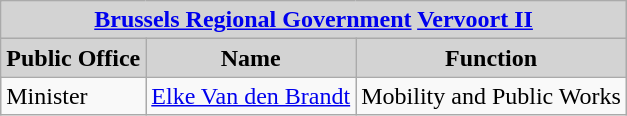<table class="wikitable">
<tr>
<th style="background:LightGrey;" colspan="3"><a href='#'>Brussels Regional Government</a> <a href='#'>Vervoort II</a></th>
</tr>
<tr>
<th style="background:LightGrey;">Public Office</th>
<th style="background:LightGrey;">Name</th>
<th style="background:LightGrey;">Function</th>
</tr>
<tr>
<td>Minister</td>
<td><a href='#'>Elke Van den Brandt</a></td>
<td>Mobility and Public Works</td>
</tr>
</table>
